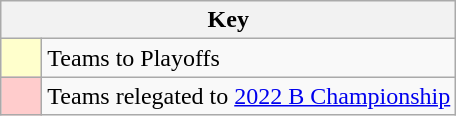<table class="wikitable" style="text-align: center;">
<tr>
<th colspan=2>Key</th>
</tr>
<tr>
<td style="background:#ffffcc; width:20px;"></td>
<td align=left>Teams to Playoffs</td>
</tr>
<tr>
<td style="background:#ffcccc; width:20px;"></td>
<td align=left>Teams relegated to <a href='#'>2022 B Championship</a></td>
</tr>
</table>
